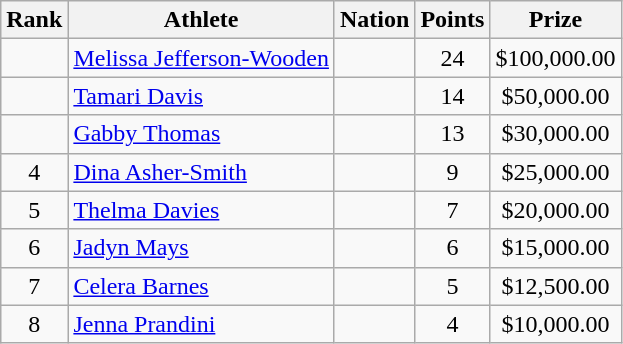<table class="wikitable mw-datatable sortable" style="text-align:center;">
<tr>
<th scope="col" style="width: 10px;">Rank</th>
<th scope="col">Athlete</th>
<th scope="col">Nation</th>
<th scope="col">Points</th>
<th scope="col">Prize</th>
</tr>
<tr>
<td></td>
<td align=left><a href='#'>Melissa Jefferson-Wooden</a> </td>
<td align=left></td>
<td>24</td>
<td>$100,000.00</td>
</tr>
<tr>
<td></td>
<td align=left><a href='#'>Tamari Davis</a> </td>
<td align=left></td>
<td>14</td>
<td>$50,000.00</td>
</tr>
<tr>
<td></td>
<td align=left><a href='#'>Gabby Thomas</a> </td>
<td align=left></td>
<td>13</td>
<td>$30,000.00</td>
</tr>
<tr>
<td>4</td>
<td align=left><a href='#'>Dina Asher-Smith</a> </td>
<td align=left></td>
<td>9</td>
<td>$25,000.00</td>
</tr>
<tr>
<td>5</td>
<td align=left><a href='#'>Thelma Davies</a> </td>
<td align=left></td>
<td>7</td>
<td>$20,000.00</td>
</tr>
<tr>
<td>6</td>
<td align=left><a href='#'>Jadyn Mays</a> </td>
<td align=left></td>
<td>6</td>
<td>$15,000.00</td>
</tr>
<tr>
<td>7</td>
<td align=left><a href='#'>Celera Barnes</a> </td>
<td align=left></td>
<td>5</td>
<td>$12,500.00</td>
</tr>
<tr>
<td>8</td>
<td align=left><a href='#'>Jenna Prandini</a> </td>
<td align=left></td>
<td>4</td>
<td>$10,000.00</td>
</tr>
</table>
